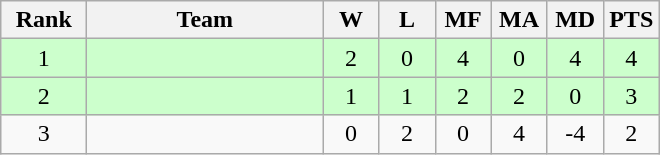<table class="wikitable" style="text-align:center">
<tr>
<th width=50>Rank</th>
<th width=150>Team</th>
<th width=30>W</th>
<th width=30>L</th>
<th width=30>MF</th>
<th width=30>MA</th>
<th width=30>MD</th>
<th width=30>PTS</th>
</tr>
<tr bgcolor=#ccffcc>
<td>1</td>
<td style="text-align:left;"></td>
<td>2</td>
<td>0</td>
<td>4</td>
<td>0</td>
<td>4</td>
<td>4</td>
</tr>
<tr bgcolor=#ccffcc>
<td>2</td>
<td style="text-align:left;"></td>
<td>1</td>
<td>1</td>
<td>2</td>
<td>2</td>
<td>0</td>
<td>3</td>
</tr>
<tr>
<td>3</td>
<td style="text-align:left;"></td>
<td>0</td>
<td>2</td>
<td>0</td>
<td>4</td>
<td>-4</td>
<td>2</td>
</tr>
</table>
